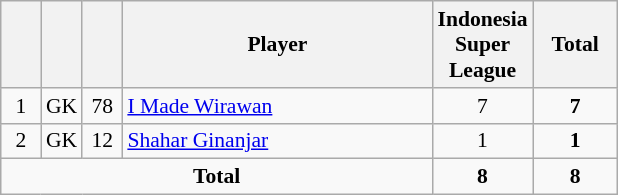<table class="wikitable" style="font-size: 90%; text-align: center;">
<tr>
<th width=20></th>
<th width=20></th>
<th width=20></th>
<th width=200>Player</th>
<th width=50>Indonesia Super League</th>
<th width=50><strong>Total</strong></th>
</tr>
<tr>
<td>1</td>
<td>GK</td>
<td>78</td>
<td align=left> <a href='#'>I Made Wirawan</a></td>
<td>7</td>
<td><strong>7</strong></td>
</tr>
<tr>
<td>2</td>
<td>GK</td>
<td>12</td>
<td align=left> <a href='#'>Shahar Ginanjar</a></td>
<td>1</td>
<td><strong>1</strong></td>
</tr>
<tr>
<td colspan=4><strong>Total</strong></td>
<td><strong>8</strong></td>
<td><strong>8</strong></td>
</tr>
</table>
